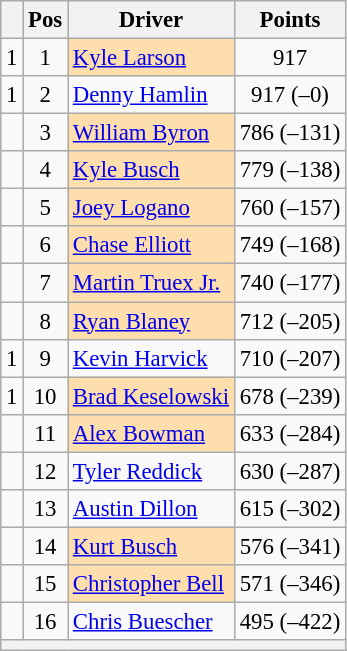<table class="wikitable" style="font-size: 95%">
<tr>
<th></th>
<th>Pos</th>
<th>Driver</th>
<th>Points</th>
</tr>
<tr>
<td align="left"> 1</td>
<td style="text-align:center;">1</td>
<td style="background:#FFDEAD;"><a href='#'>Kyle Larson</a></td>
<td style="text-align:center;">917</td>
</tr>
<tr>
<td align="left"> 1</td>
<td style="text-align:center;">2</td>
<td><a href='#'>Denny Hamlin</a></td>
<td style="text-align:center;">917 (–0)</td>
</tr>
<tr>
<td align="left"></td>
<td style="text-align:center;">3</td>
<td style="background:#FFDEAD;"><a href='#'>William Byron</a></td>
<td style="text-align:center;">786 (–131)</td>
</tr>
<tr>
<td align="left"></td>
<td style="text-align:center;">4</td>
<td style="background:#FFDEAD;"><a href='#'>Kyle Busch</a></td>
<td style="text-align:center;">779 (–138)</td>
</tr>
<tr>
<td align="left"></td>
<td style="text-align:center;">5</td>
<td style="background:#FFDEAD;"><a href='#'>Joey Logano</a></td>
<td style="text-align:center;">760 (–157)</td>
</tr>
<tr>
<td align="left"></td>
<td style="text-align:center;">6</td>
<td style="background:#FFDEAD;"><a href='#'>Chase Elliott</a></td>
<td style="text-align:center;">749 (–168)</td>
</tr>
<tr>
<td align="left"></td>
<td style="text-align:center;">7</td>
<td style="background:#FFDEAD;"><a href='#'>Martin Truex Jr.</a></td>
<td style="text-align:center;">740 (–177)</td>
</tr>
<tr>
<td align="left"></td>
<td style="text-align:center;">8</td>
<td style="background:#FFDEAD;"><a href='#'>Ryan Blaney</a></td>
<td style="text-align:center;">712 (–205)</td>
</tr>
<tr>
<td align="left"> 1</td>
<td style="text-align:center;">9</td>
<td><a href='#'>Kevin Harvick</a></td>
<td style="text-align:center;">710 (–207)</td>
</tr>
<tr>
<td align="left"> 1</td>
<td style="text-align:center;">10</td>
<td style="background:#FFDEAD;"><a href='#'>Brad Keselowski</a></td>
<td style="text-align:center;">678 (–239)</td>
</tr>
<tr>
<td align="left"></td>
<td style="text-align:center;">11</td>
<td style="background:#FFDEAD;"><a href='#'>Alex Bowman</a></td>
<td style="text-align:center;">633 (–284)</td>
</tr>
<tr>
<td align="left"></td>
<td style="text-align:center;">12</td>
<td><a href='#'>Tyler Reddick</a></td>
<td style="text-align:center;">630 (–287)</td>
</tr>
<tr>
<td align="left"></td>
<td style="text-align:center;">13</td>
<td><a href='#'>Austin Dillon</a></td>
<td style="text-align:center;">615 (–302)</td>
</tr>
<tr>
<td align="left"></td>
<td style="text-align:center;">14</td>
<td style="background:#FFDEAD;"><a href='#'>Kurt Busch</a></td>
<td style="text-align:center;">576 (–341)</td>
</tr>
<tr>
<td align="left"></td>
<td style="text-align:center;">15</td>
<td style="background:#FFDEAD;"><a href='#'>Christopher Bell</a></td>
<td style="text-align:center;">571 (–346)</td>
</tr>
<tr>
<td align="left"></td>
<td style="text-align:center;">16</td>
<td><a href='#'>Chris Buescher</a></td>
<td style="text-align:center;">495 (–422)</td>
</tr>
<tr class="sortbottom">
<th colspan="9"></th>
</tr>
</table>
